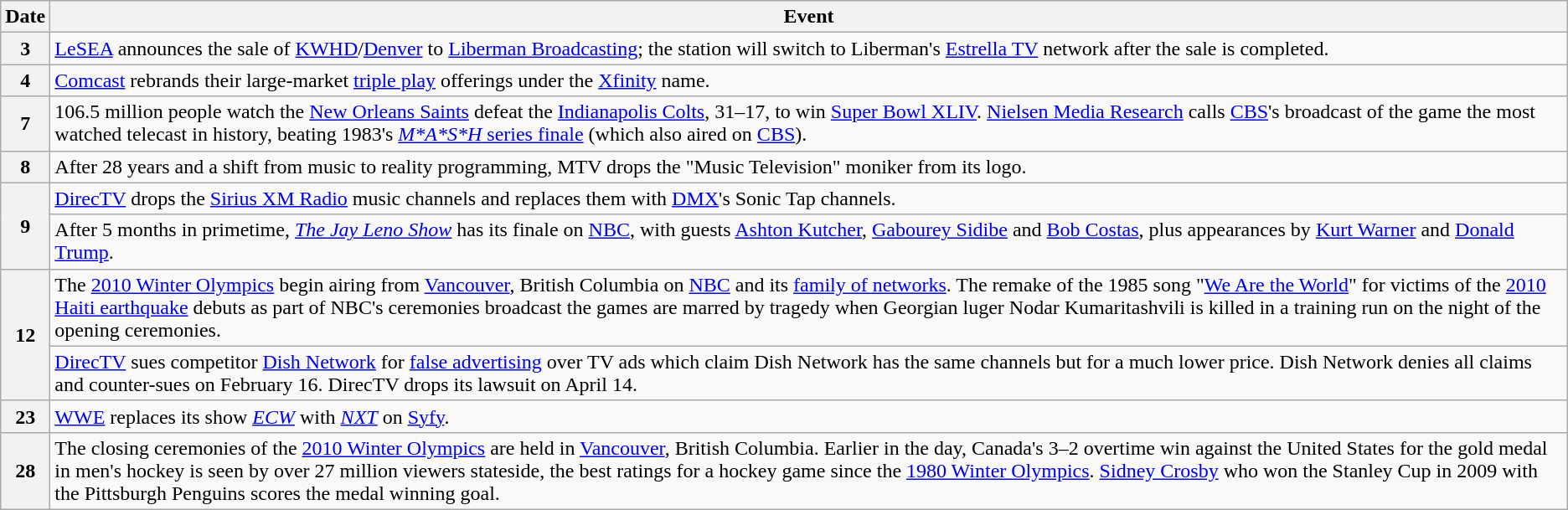<table class="wikitable">
<tr>
<th>Date</th>
<th>Event</th>
</tr>
<tr>
<th style="text-align:center;"><strong>3</strong></th>
<td><a href='#'>LeSEA</a> announces the sale of <a href='#'>KWHD</a>/<a href='#'>Denver</a> to <a href='#'>Liberman Broadcasting</a>; the station will switch to Liberman's <a href='#'>Estrella TV</a> network after the sale is completed.</td>
</tr>
<tr>
<th style="text-align:center;"><strong>4</strong></th>
<td><a href='#'>Comcast</a> rebrands their large-market <a href='#'>triple play</a> offerings under the <a href='#'>Xfinity</a> name.</td>
</tr>
<tr>
<th style="text-align:center;"><strong>7</strong></th>
<td>106.5 million people watch the <a href='#'>New Orleans Saints</a> defeat the <a href='#'>Indianapolis Colts</a>, 31–17, to win <a href='#'>Super Bowl XLIV</a>. <a href='#'>Nielsen Media Research</a> calls <a href='#'>CBS</a>'s broadcast of the game the most watched telecast in history, beating 1983's <a href='#'><em>M*A*S*H</em> series finale</a> (which also aired on <a href='#'>CBS</a>).</td>
</tr>
<tr>
<th style="text-align:center;"><strong>8</strong></th>
<td>After 28 years and a shift from music to reality programming, MTV drops the "Music Television" moniker from its logo.</td>
</tr>
<tr>
<th style="text-align:center;" rowspan="2"><strong>9</strong></th>
<td><a href='#'>DirecTV</a> drops the <a href='#'>Sirius XM Radio</a> music channels and replaces them with <a href='#'>DMX</a>'s Sonic Tap channels.</td>
</tr>
<tr>
<td>After 5 months in primetime, <em><a href='#'>The Jay Leno Show</a></em> has its finale on <a href='#'>NBC</a>, with guests <a href='#'>Ashton Kutcher</a>, <a href='#'>Gabourey Sidibe</a> and <a href='#'>Bob Costas</a>, plus appearances by <a href='#'>Kurt Warner</a> and <a href='#'>Donald Trump</a>.</td>
</tr>
<tr>
<th rowspan="2" style="text-align:center;"><strong>12</strong></th>
<td>The <a href='#'>2010 Winter Olympics</a> begin airing from <a href='#'>Vancouver</a>, British Columbia on <a href='#'>NBC</a> and its <a href='#'>family of networks</a>. The remake of the 1985 song "<a href='#'>We Are the World</a>" for victims of the <a href='#'>2010 Haiti earthquake</a> debuts as part of NBC's ceremonies broadcast the games are marred by tragedy when Georgian luger Nodar Kumaritashvili is killed in a training run on the night of the opening ceremonies.</td>
</tr>
<tr>
<td><a href='#'>DirecTV</a> sues competitor <a href='#'>Dish Network</a> for <a href='#'>false advertising</a> over TV ads which claim Dish Network has the same channels but for a much lower price. Dish Network denies all claims and counter-sues on February 16. DirecTV drops its lawsuit on April 14.</td>
</tr>
<tr>
<th style="text-align:center;"><strong>23</strong></th>
<td><a href='#'>WWE</a> replaces its show <em><a href='#'>ECW</a></em> with <em><a href='#'>NXT</a></em> on <a href='#'>Syfy</a>.</td>
</tr>
<tr>
<th style="text-align:center;"><strong>28</strong></th>
<td>The closing ceremonies of the <a href='#'>2010 Winter Olympics</a> are held in <a href='#'>Vancouver</a>, British Columbia. Earlier in the day, Canada's 3–2 overtime win against the United States for the gold medal in men's hockey is seen by over 27 million viewers stateside, the best ratings for a hockey game since the <a href='#'>1980 Winter Olympics</a>. <a href='#'>Sidney Crosby</a> who won the Stanley Cup in 2009 with the Pittsburgh Penguins scores the medal winning goal.</td>
</tr>
</table>
